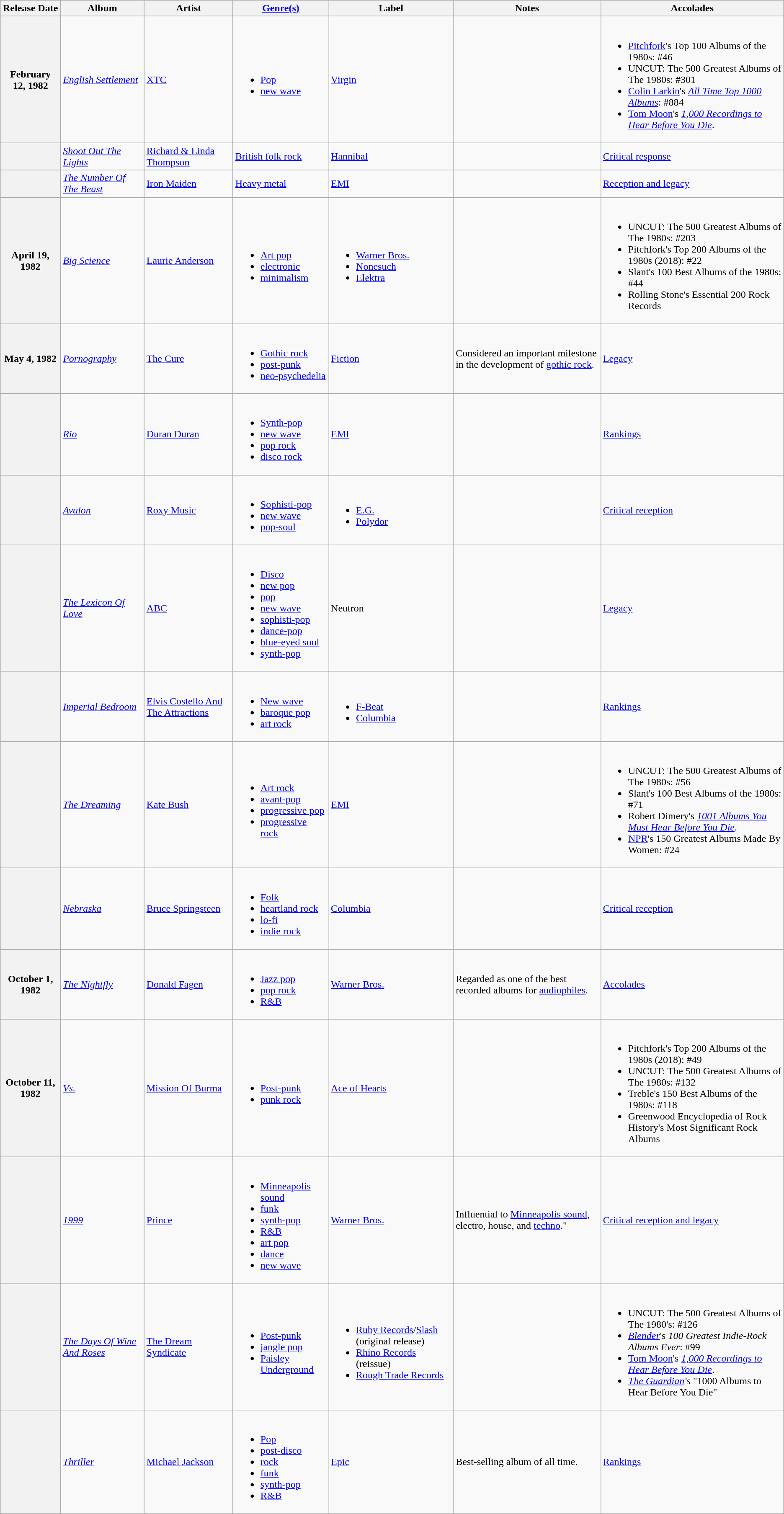<table class="wikitable sortable sticky-header" width="auto">
<tr>
<th>Release Date</th>
<th>Album</th>
<th>Artist</th>
<th><a href='#'>Genre(s)</a></th>
<th>Label</th>
<th>Notes</th>
<th>Accolades</th>
</tr>
<tr>
<th>February 12, 1982</th>
<td><em><a href='#'>English Settlement</a></em></td>
<td><a href='#'>XTC</a></td>
<td><br><ul><li><a href='#'>Pop</a></li><li><a href='#'>new wave</a></li></ul></td>
<td><a href='#'>Virgin</a></td>
<td></td>
<td><br><ul><li><a href='#'>Pitchfork</a>'s Top 100 Albums of the 1980s: #46</li><li>UNCUT: The 500 Greatest Albums of The 1980s: #301</li><li><a href='#'>Colin Larkin</a>'s <em><a href='#'>All Time Top 1000 Albums</a></em>: #884</li><li><a href='#'>Tom Moon</a>'s <em><a href='#'>1,000 Recordings to Hear Before You Die</a></em>.</li></ul></td>
</tr>
<tr>
<th></th>
<td><a href='#'><em>Shoot Out The Lights</em></a></td>
<td><a href='#'>Richard & Linda Thompson</a></td>
<td><a href='#'>British folk rock</a></td>
<td><a href='#'>Hannibal</a></td>
<td></td>
<td><a href='#'>Critical response</a></td>
</tr>
<tr>
<th></th>
<td><a href='#'><em>The Number Of The Beast</em></a></td>
<td><a href='#'>Iron Maiden</a></td>
<td><a href='#'>Heavy metal</a></td>
<td><a href='#'>EMI</a></td>
<td></td>
<td><a href='#'>Reception and legacy</a></td>
</tr>
<tr>
<th>April 19, 1982</th>
<td><a href='#'><em>Big Science</em></a></td>
<td><a href='#'>Laurie Anderson</a></td>
<td><br><ul><li><a href='#'>Art pop</a></li><li><a href='#'>electronic</a></li><li><a href='#'>minimalism</a></li></ul></td>
<td><br><ul><li><a href='#'>Warner Bros.</a></li><li><a href='#'>Nonesuch</a></li><li><a href='#'>Elektra</a></li></ul></td>
<td></td>
<td><br><ul><li>UNCUT: The 500 Greatest Albums of The 1980s: #203</li><li>Pitchfork's Top 200 Albums of the 1980s (2018): #22</li><li>Slant's 100 Best Albums of the 1980s: #44</li><li>Rolling Stone's Essential 200 Rock Records</li></ul></td>
</tr>
<tr>
<th>May 4, 1982</th>
<td><a href='#'><em>Pornography</em></a></td>
<td><a href='#'>The Cure</a></td>
<td><br><ul><li><a href='#'>Gothic rock</a></li><li><a href='#'>post-punk</a></li><li><a href='#'>neo-psychedelia</a></li></ul></td>
<td><a href='#'>Fiction</a></td>
<td>Considered an important milestone in the development of <a href='#'>gothic rock</a>.</td>
<td><a href='#'>Legacy</a></td>
</tr>
<tr>
<th></th>
<td><a href='#'><em>Rio</em></a></td>
<td><a href='#'>Duran Duran</a></td>
<td><br><ul><li><a href='#'>Synth-pop</a></li><li><a href='#'>new wave</a></li><li><a href='#'>pop rock</a></li><li><a href='#'>disco rock</a></li></ul></td>
<td><a href='#'>EMI</a></td>
<td></td>
<td><a href='#'>Rankings</a></td>
</tr>
<tr>
<th></th>
<td><a href='#'><em>Avalon</em></a></td>
<td><a href='#'>Roxy Music</a></td>
<td><br><ul><li><a href='#'>Sophisti-pop</a></li><li><a href='#'>new wave</a></li><li><a href='#'>pop-soul</a></li></ul></td>
<td><br><ul><li><a href='#'>E.G.</a></li><li><a href='#'>Polydor</a></li></ul></td>
<td></td>
<td><a href='#'>Critical reception</a></td>
</tr>
<tr>
<th></th>
<td><a href='#'><em>The Lexicon Of Love</em></a></td>
<td><a href='#'>ABC</a></td>
<td><br><ul><li><a href='#'>Disco</a></li><li><a href='#'>new pop</a></li><li><a href='#'>pop</a></li><li><a href='#'>new wave</a></li><li><a href='#'>sophisti-pop</a></li><li><a href='#'>dance-pop</a></li><li><a href='#'>blue-eyed soul</a></li><li><a href='#'>synth-pop</a></li></ul></td>
<td>Neutron</td>
<td></td>
<td><a href='#'>Legacy</a></td>
</tr>
<tr>
<th></th>
<td><em><a href='#'>Imperial Bedroom</a></em></td>
<td><a href='#'>Elvis Costello And The Attractions</a></td>
<td><br><ul><li><a href='#'>New wave</a></li><li><a href='#'>baroque pop</a></li><li><a href='#'>art rock</a></li></ul></td>
<td><br><ul><li><a href='#'>F-Beat</a></li><li><a href='#'>Columbia</a></li></ul></td>
<td></td>
<td><a href='#'>Rankings</a></td>
</tr>
<tr>
<th></th>
<td><a href='#'><em>The Dreaming</em></a></td>
<td><a href='#'>Kate Bush</a></td>
<td><br><ul><li><a href='#'>Art rock</a></li><li><a href='#'>avant-pop</a></li><li><a href='#'>progressive pop</a></li><li><a href='#'>progressive rock</a></li></ul></td>
<td><a href='#'>EMI</a></td>
<td></td>
<td><br><ul><li>UNCUT: The 500 Greatest Albums of The 1980s: #56</li><li>Slant's 100 Best Albums of the 1980s: #71</li><li>Robert Dimery's <em><a href='#'>1001 Albums You Must Hear Before You Die</a></em>.</li><li><a href='#'>NPR</a>'s 150 Greatest Albums Made By Women: #24</li></ul></td>
</tr>
<tr>
<th></th>
<td><a href='#'><em>Nebraska</em></a></td>
<td><a href='#'>Bruce Springsteen</a></td>
<td><br><ul><li><a href='#'>Folk</a></li><li><a href='#'>heartland rock</a></li><li><a href='#'>lo-fi</a></li><li><a href='#'>indie rock</a></li></ul></td>
<td><a href='#'>Columbia</a></td>
<td></td>
<td><a href='#'>Critical reception</a></td>
</tr>
<tr>
<th>October 1, 1982</th>
<td><em><a href='#'>The Nightfly</a></em></td>
<td><a href='#'>Donald Fagen</a></td>
<td><br><ul><li><a href='#'>Jazz pop</a></li><li><a href='#'>pop rock</a></li><li><a href='#'>R&B</a></li></ul></td>
<td><a href='#'>Warner Bros.</a></td>
<td>Regarded as one of the best recorded albums for <a href='#'>audiophiles</a>.</td>
<td><a href='#'>Accolades</a></td>
</tr>
<tr>
<th>October 11, 1982</th>
<td><a href='#'><em>Vs.</em></a></td>
<td><a href='#'>Mission Of Burma</a></td>
<td><br><ul><li><a href='#'>Post-punk</a></li><li><a href='#'>punk rock</a></li></ul></td>
<td><a href='#'>Ace of Hearts</a></td>
<td></td>
<td><br><ul><li>Pitchfork's Top 200 Albums of the 1980s (2018): #49</li><li>UNCUT: The 500 Greatest Albums of The 1980s: #132</li><li>Treble's 150 Best Albums of the 1980s: #118</li><li>Greenwood Encyclopedia of Rock History's Most Significant Rock Albums</li></ul></td>
</tr>
<tr>
<th></th>
<td><a href='#'><em>1999</em></a></td>
<td><a href='#'>Prince</a></td>
<td><br><ul><li><a href='#'>Minneapolis sound</a></li><li><a href='#'>funk</a></li><li><a href='#'>synth-pop</a></li><li><a href='#'>R&B</a></li><li><a href='#'>art pop</a></li><li><a href='#'>dance</a></li><li><a href='#'>new wave</a></li></ul></td>
<td><a href='#'>Warner Bros.</a></td>
<td>Influential to <a href='#'>Minneapolis sound</a>, electro, house, and <a href='#'>techno</a>."</td>
<td><a href='#'>Critical reception and legacy</a></td>
</tr>
<tr>
<th></th>
<td><a href='#'><em>The Days Of Wine And Roses</em></a></td>
<td><a href='#'>The Dream Syndicate</a></td>
<td><br><ul><li><a href='#'>Post-punk</a></li><li><a href='#'>jangle pop</a></li><li><a href='#'>Paisley Underground</a></li></ul></td>
<td><br><ul><li><a href='#'>Ruby Records</a>/<a href='#'>Slash</a> (original release)</li><li><a href='#'>Rhino Records</a> (reissue)</li><li><a href='#'>Rough Trade Records</a></li></ul></td>
<td></td>
<td><br><ul><li>UNCUT: The 500 Greatest Albums of The 1980's: #126</li><li><em><a href='#'>Blender</a></em>'s <em>100 Greatest Indie-Rock</em> <em>Albums Ever</em>: #99</li><li><a href='#'>Tom Moon</a>'s <em><a href='#'>1,000 Recordings to Hear Before You Die</a></em>.</li><li><em><a href='#'>The Guardian</a>'s</em> "1000 Albums to Hear Before You Die"</li></ul></td>
</tr>
<tr>
<th></th>
<td><a href='#'><em>Thriller</em></a></td>
<td><a href='#'>Michael Jackson</a></td>
<td><br><ul><li><a href='#'>Pop</a></li><li><a href='#'>post-disco</a></li><li><a href='#'>rock</a></li><li><a href='#'>funk</a></li><li><a href='#'>synth-pop</a></li><li><a href='#'>R&B</a></li></ul></td>
<td><a href='#'>Epic</a></td>
<td>Best-selling album of all time.</td>
<td><a href='#'>Rankings</a></td>
</tr>
</table>
